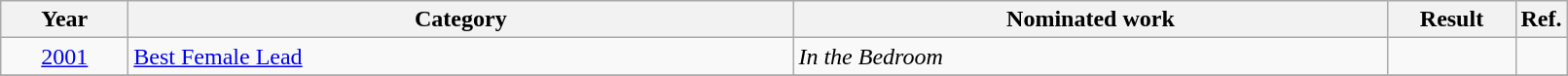<table class=wikitable>
<tr>
<th scope="col" style="width:5em;">Year</th>
<th scope="col" style="width:28em;">Category</th>
<th scope="col" style="width:25em;">Nominated work</th>
<th scope="col" style="width:5em;">Result</th>
<th>Ref.</th>
</tr>
<tr>
<td style="text-align:center;"><a href='#'>2001</a></td>
<td><a href='#'>Best Female Lead</a></td>
<td><em>In the Bedroom</em></td>
<td></td>
<td></td>
</tr>
<tr>
</tr>
</table>
